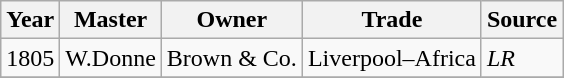<table class=" wikitable">
<tr>
<th>Year</th>
<th>Master</th>
<th>Owner</th>
<th>Trade</th>
<th>Source</th>
</tr>
<tr>
<td>1805</td>
<td>W.Donne</td>
<td>Brown & Co.</td>
<td>Liverpool–Africa</td>
<td><em>LR</em></td>
</tr>
<tr>
</tr>
</table>
